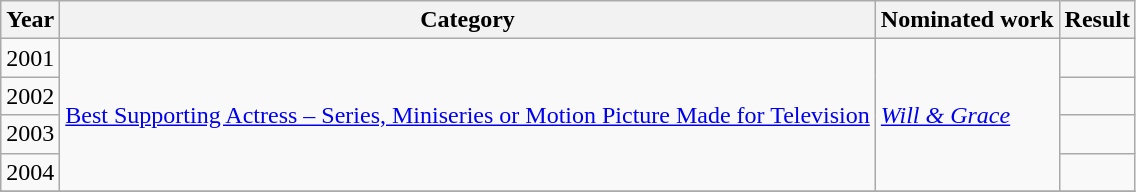<table class="wikitable">
<tr>
<th>Year</th>
<th>Category</th>
<th>Nominated work</th>
<th>Result</th>
</tr>
<tr>
<td>2001</td>
<td rowspan=4><a href='#'>Best Supporting Actress – Series, Miniseries or Motion Picture Made for Television</a></td>
<td rowspan=4><em><a href='#'>Will & Grace</a></em></td>
<td></td>
</tr>
<tr>
<td>2002</td>
<td></td>
</tr>
<tr>
<td>2003</td>
<td></td>
</tr>
<tr>
<td>2004</td>
<td></td>
</tr>
<tr>
</tr>
</table>
